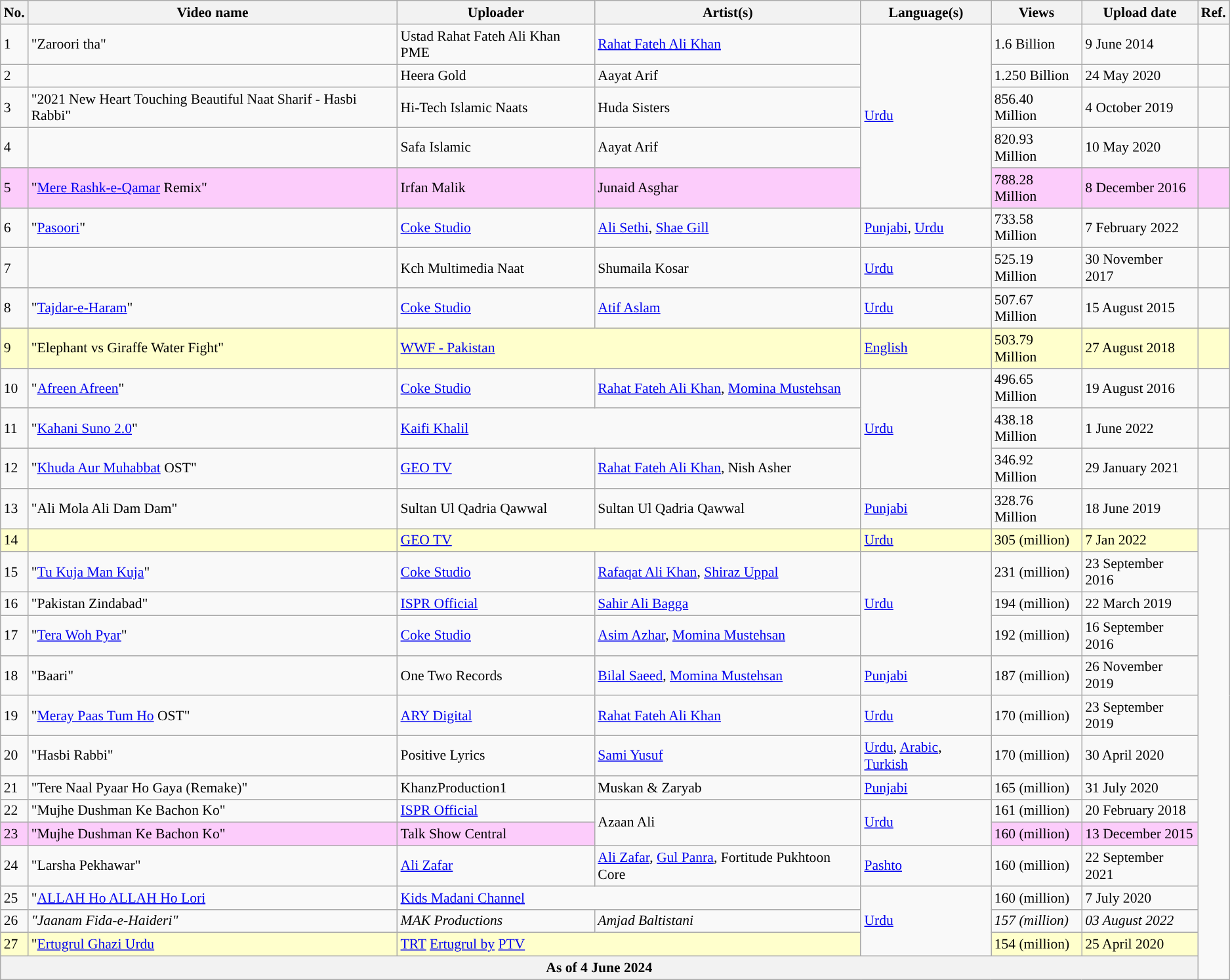<table class="wikitable sortable" style="text-align:left;font-size:90%;">
<tr>
<th>No.</th>
<th>Video name</th>
<th>Uploader</th>
<th>Artist(s)</th>
<th>Language(s)</th>
<th>Views</th>
<th>Upload date</th>
<th>Ref.</th>
</tr>
<tr>
<td>1</td>
<td>"Zaroori tha"</td>
<td>Ustad Rahat Fateh Ali Khan PME</td>
<td><a href='#'>Rahat Fateh Ali Khan</a></td>
<td rowspan="5"><a href='#'>Urdu</a></td>
<td>1.6 Billion</td>
<td>9 June 2014</td>
<td></td>
</tr>
<tr>
<td>2</td>
<td></td>
<td>Heera Gold</td>
<td>Aayat Arif</td>
<td>1.250 Billion</td>
<td>24 May 2020</td>
<td></td>
</tr>
<tr>
<td>3</td>
<td>"2021 New Heart Touching Beautiful Naat Sharif - Hasbi Rabbi"</td>
<td>Hi-Tech Islamic Naats</td>
<td>Huda Sisters</td>
<td>856.40 Million</td>
<td>4 October 2019</td>
<td></td>
</tr>
<tr>
<td>4</td>
<td></td>
<td>Safa Islamic</td>
<td>Aayat Arif</td>
<td>820.93 Million</td>
<td>10 May 2020</td>
<td></td>
</tr>
<tr bgcolor="#fcccfb">
<td>5</td>
<td>"<a href='#'>Mere Rashk-e-Qamar</a> Remix"</td>
<td>Irfan Malik</td>
<td>Junaid Asghar</td>
<td>788.28 Million</td>
<td>8 December 2016</td>
<td></td>
</tr>
<tr>
<td>6</td>
<td>"<a href='#'>Pasoori</a>"</td>
<td><a href='#'>Coke Studio</a></td>
<td><a href='#'>Ali Sethi</a>, <a href='#'>Shae Gill</a></td>
<td><a href='#'>Punjabi</a>, <a href='#'>Urdu</a></td>
<td>733.58 Million</td>
<td>7 February 2022</td>
<td></td>
</tr>
<tr>
<td>7</td>
<td></td>
<td>Kch Multimedia Naat</td>
<td>Shumaila Kosar</td>
<td><a href='#'>Urdu</a></td>
<td>525.19 Million</td>
<td>30 November 2017</td>
<td></td>
</tr>
<tr>
<td>8</td>
<td>"<a href='#'>Tajdar-e-Haram</a>"</td>
<td><a href='#'>Coke Studio</a></td>
<td><a href='#'>Atif Aslam</a></td>
<td><a href='#'>Urdu</a></td>
<td>507.67 Million</td>
<td>15 August 2015</td>
<td></td>
</tr>
<tr bgcolor="#ffffcc">
<td>9</td>
<td>"Elephant vs Giraffe Water Fight"</td>
<td colspan="2"><a href='#'>WWF - Pakistan</a></td>
<td><a href='#'>English</a></td>
<td>503.79 Million</td>
<td>27 August 2018</td>
<td></td>
</tr>
<tr>
<td>10</td>
<td>"<a href='#'>Afreen Afreen</a>"</td>
<td><a href='#'>Coke Studio</a></td>
<td><a href='#'>Rahat Fateh Ali Khan</a>, <a href='#'>Momina Mustehsan</a></td>
<td rowspan="3"><a href='#'>Urdu</a></td>
<td>496.65 Million</td>
<td>19 August 2016</td>
<td></td>
</tr>
<tr>
<td>11</td>
<td>"<a href='#'>Kahani Suno 2.0</a>"</td>
<td colspan="2"><a href='#'>Kaifi Khalil</a></td>
<td>438.18 Million</td>
<td>1 June 2022</td>
<td></td>
</tr>
<tr>
<td>12</td>
<td>"<a href='#'>Khuda Aur Muhabbat</a> OST"</td>
<td><a href='#'>GEO TV</a></td>
<td><a href='#'>Rahat Fateh Ali Khan</a>, Nish Asher</td>
<td>346.92 Million</td>
<td>29 January 2021</td>
<td></td>
</tr>
<tr>
<td>13</td>
<td>"Ali Mola Ali Dam Dam"</td>
<td>Sultan Ul Qadria Qawwal</td>
<td>Sultan Ul Qadria Qawwal</td>
<td><a href='#'>Punjabi</a></td>
<td>328.76 Million</td>
<td>18 June 2019</td>
<td></td>
</tr>
<tr bgcolor="#ffffcc">
<td>14</td>
<td></td>
<td colspan="2"><a href='#'>GEO TV</a></td>
<td><a href='#'>Urdu</a></td>
<td>305 (million)</td>
<td>7 Jan 2022</td>
</tr>
<tr>
<td>15</td>
<td>"<a href='#'>Tu Kuja Man Kuja</a>"</td>
<td><a href='#'>Coke Studio</a></td>
<td><a href='#'>Rafaqat Ali Khan</a>, <a href='#'>Shiraz Uppal</a></td>
<td rowspan="3"><a href='#'>Urdu</a></td>
<td>231 (million)</td>
<td>23 September 2016</td>
</tr>
<tr>
<td>16</td>
<td>"Pakistan Zindabad"</td>
<td><a href='#'>ISPR Official</a></td>
<td><a href='#'>Sahir Ali Bagga</a></td>
<td>194 (million)</td>
<td>22 March 2019</td>
</tr>
<tr>
<td>17</td>
<td>"<a href='#'>Tera Woh Pyar</a>"</td>
<td><a href='#'>Coke Studio</a></td>
<td><a href='#'>Asim Azhar</a>, <a href='#'>Momina Mustehsan</a></td>
<td>192 (million)</td>
<td>16 September 2016</td>
</tr>
<tr>
<td>18</td>
<td>"Baari"</td>
<td>One Two Records</td>
<td><a href='#'>Bilal Saeed</a>, <a href='#'>Momina Mustehsan</a></td>
<td><a href='#'>Punjabi</a></td>
<td>187 (million)</td>
<td>26 November 2019</td>
</tr>
<tr>
<td>19</td>
<td>"<a href='#'>Meray Paas Tum Ho</a> OST"</td>
<td><a href='#'>ARY Digital</a></td>
<td><a href='#'>Rahat Fateh Ali Khan</a></td>
<td><a href='#'>Urdu</a></td>
<td>170 (million)</td>
<td>23 September 2019</td>
</tr>
<tr>
<td>20</td>
<td>"Hasbi Rabbi"</td>
<td>Positive Lyrics</td>
<td><a href='#'>Sami Yusuf</a></td>
<td><a href='#'>Urdu</a>, <a href='#'>Arabic</a>, <a href='#'>Turkish</a></td>
<td>170 (million)</td>
<td>30 April 2020</td>
</tr>
<tr>
<td>21</td>
<td>"Tere Naal Pyaar Ho Gaya (Remake)"</td>
<td>KhanzProduction1</td>
<td>Muskan & Zaryab</td>
<td><a href='#'>Punjabi</a></td>
<td>165 (million)</td>
<td>31 July 2020</td>
</tr>
<tr>
<td>22</td>
<td>"Mujhe Dushman Ke Bachon Ko"</td>
<td><a href='#'>ISPR Official</a></td>
<td rowspan="2">Azaan Ali</td>
<td rowspan="2"><a href='#'>Urdu</a></td>
<td>161 (million)</td>
<td>20 February 2018</td>
</tr>
<tr bgcolor="#fcccfb">
<td>23</td>
<td>"Mujhe Dushman Ke Bachon Ko"</td>
<td>Talk Show Central</td>
<td>160 (million)</td>
<td>13 December 2015</td>
</tr>
<tr>
<td>24</td>
<td>"Larsha Pekhawar"</td>
<td><a href='#'>Ali Zafar</a></td>
<td><a href='#'>Ali Zafar</a>, <a href='#'>Gul Panra</a>, Fortitude Pukhtoon Core</td>
<td><a href='#'>Pashto</a></td>
<td>160 (million)</td>
<td>22 September 2021</td>
</tr>
<tr>
<td>25</td>
<td>"<a href='#'>ALLAH Ho ALLAH Ho Lori</a></td>
<td colspan="2"><a href='#'>Kids Madani Channel</a></td>
<td rowspan="3"><a href='#'>Urdu</a></td>
<td>160 (million)</td>
<td>7 July 2020</td>
</tr>
<tr>
<td>26</td>
<td><em>"Jaanam Fida-e-Haideri"</em></td>
<td><em>MAK Productions</em></td>
<td><em>Amjad Baltistani</em></td>
<td><em>157 (million)</em></td>
<td><em>03 August 2022</em></td>
</tr>
<tr bgcolor="#ffffcc">
<td>27</td>
<td>"<a href='#'>Ertugrul Ghazi Urdu</a></td>
<td colspan="2"><a href='#'>TRT</a> <a href='#'>Ertugrul by</a> <a href='#'>PTV</a></td>
<td>154 (million)</td>
<td>25 April 2020</td>
</tr>
<tr>
<th colspan="7">As of 4 June 2024</th>
</tr>
</table>
